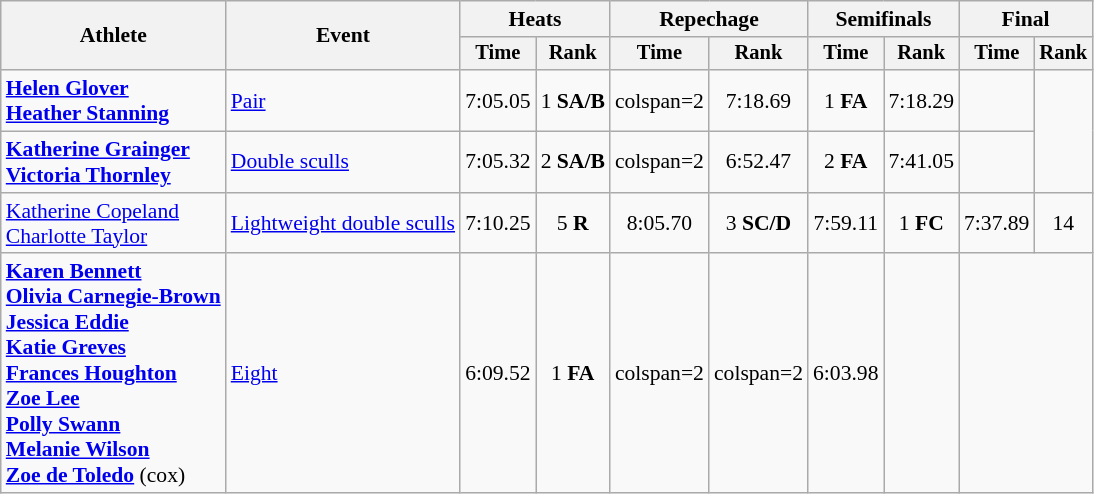<table class="wikitable" style="font-size:90%">
<tr>
<th rowspan="2">Athlete</th>
<th rowspan="2">Event</th>
<th colspan="2">Heats</th>
<th colspan="2">Repechage</th>
<th colspan="2">Semifinals</th>
<th colspan="2">Final</th>
</tr>
<tr style="font-size:95%">
<th>Time</th>
<th>Rank</th>
<th>Time</th>
<th>Rank</th>
<th>Time</th>
<th>Rank</th>
<th>Time</th>
<th>Rank</th>
</tr>
<tr align=center>
<td align=left><strong><a href='#'>Helen Glover</a><br><a href='#'>Heather Stanning</a></strong></td>
<td align=left><a href='#'>Pair</a></td>
<td>7:05.05</td>
<td>1 <strong>SA/B</strong></td>
<td>colspan=2 </td>
<td>7:18.69</td>
<td>1 <strong>FA</strong></td>
<td>7:18.29</td>
<td></td>
</tr>
<tr align=center>
<td align=left><strong><a href='#'>Katherine Grainger</a><br><a href='#'>Victoria Thornley</a></strong></td>
<td align=left><a href='#'>Double sculls</a></td>
<td>7:05.32</td>
<td>2 <strong>SA/B</strong></td>
<td>colspan=2 </td>
<td>6:52.47</td>
<td>2  <strong>FA</strong></td>
<td>7:41.05</td>
<td></td>
</tr>
<tr align=center>
<td align=left><a href='#'>Katherine Copeland</a><br><a href='#'>Charlotte Taylor</a></td>
<td align=left><a href='#'>Lightweight double sculls</a></td>
<td>7:10.25</td>
<td>5 <strong>R</strong></td>
<td>8:05.70</td>
<td>3 <strong>SC/D</strong></td>
<td>7:59.11</td>
<td>1 <strong>FC</strong></td>
<td>7:37.89</td>
<td>14</td>
</tr>
<tr align=center>
<td align=left><strong><a href='#'>Karen Bennett</a><br><a href='#'>Olivia Carnegie-Brown</a><br><a href='#'>Jessica Eddie</a><br><a href='#'>Katie Greves</a><br><a href='#'>Frances Houghton</a><br><a href='#'>Zoe Lee</a><br><a href='#'>Polly Swann</a><br><a href='#'>Melanie Wilson</a><br><a href='#'>Zoe de Toledo</a></strong> (cox)</td>
<td align=left><a href='#'>Eight</a></td>
<td>6:09.52</td>
<td>1 <strong>FA</strong></td>
<td>colspan=2 </td>
<td>colspan=2 </td>
<td>6:03.98</td>
<td></td>
</tr>
</table>
